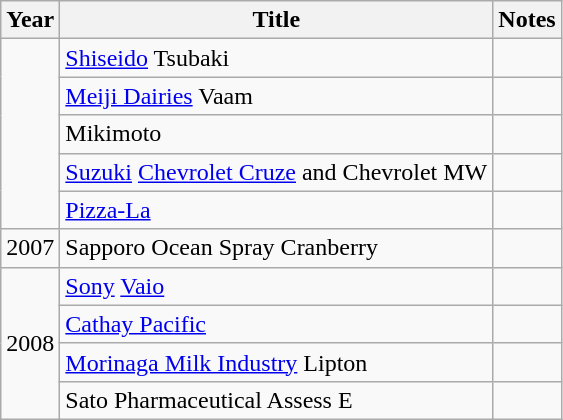<table class="wikitable">
<tr>
<th>Year</th>
<th>Title</th>
<th>Notes</th>
</tr>
<tr>
<td rowspan="5"></td>
<td><a href='#'>Shiseido</a> Tsubaki</td>
<td></td>
</tr>
<tr>
<td><a href='#'>Meiji Dairies</a> Vaam</td>
<td></td>
</tr>
<tr>
<td>Mikimoto</td>
<td></td>
</tr>
<tr>
<td><a href='#'>Suzuki</a> <a href='#'>Chevrolet Cruze</a> and Chevrolet MW</td>
<td></td>
</tr>
<tr>
<td><a href='#'>Pizza-La</a></td>
<td></td>
</tr>
<tr>
<td>2007</td>
<td>Sapporo Ocean Spray Cranberry</td>
<td></td>
</tr>
<tr>
<td rowspan="4">2008</td>
<td><a href='#'>Sony</a> <a href='#'>Vaio</a></td>
<td></td>
</tr>
<tr>
<td><a href='#'>Cathay Pacific</a></td>
<td></td>
</tr>
<tr>
<td><a href='#'>Morinaga Milk Industry</a> Lipton</td>
<td></td>
</tr>
<tr>
<td>Sato Pharmaceutical Assess E</td>
<td></td>
</tr>
</table>
